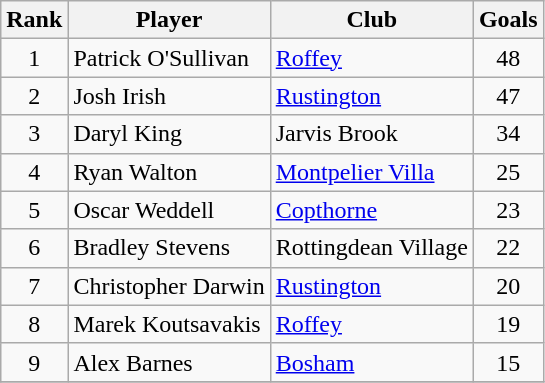<table class="wikitable" style="text-align:center">
<tr>
<th>Rank</th>
<th>Player</th>
<th>Club</th>
<th>Goals</th>
</tr>
<tr>
<td>1</td>
<td align="left">Patrick O'Sullivan</td>
<td align="left"><a href='#'>Roffey</a></td>
<td>48</td>
</tr>
<tr>
<td>2</td>
<td align="left">Josh Irish</td>
<td align="left"><a href='#'>Rustington</a></td>
<td>47</td>
</tr>
<tr>
<td>3</td>
<td align="left">Daryl King</td>
<td align="left">Jarvis Brook</td>
<td>34</td>
</tr>
<tr>
<td>4</td>
<td align="left">Ryan Walton</td>
<td align="left"><a href='#'>Montpelier Villa</a></td>
<td>25</td>
</tr>
<tr>
<td>5</td>
<td align="left">Oscar Weddell</td>
<td align="left"><a href='#'>Copthorne</a></td>
<td>23</td>
</tr>
<tr>
<td>6</td>
<td align="left">Bradley Stevens</td>
<td align="left">Rottingdean Village</td>
<td>22</td>
</tr>
<tr>
<td>7</td>
<td align="left">Christopher Darwin</td>
<td align="left"><a href='#'>Rustington</a></td>
<td>20</td>
</tr>
<tr>
<td>8</td>
<td align="left">Marek Koutsavakis</td>
<td align="left"><a href='#'>Roffey</a></td>
<td>19</td>
</tr>
<tr>
<td>9</td>
<td align="left">Alex Barnes</td>
<td align="left"><a href='#'>Bosham</a></td>
<td>15</td>
</tr>
<tr>
</tr>
</table>
